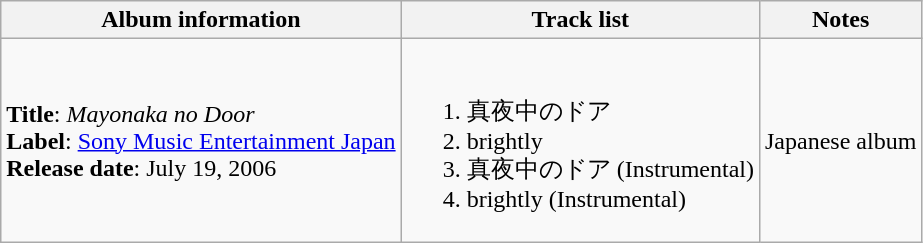<table class="wikitable">
<tr>
<th>Album information</th>
<th>Track list</th>
<th>Notes</th>
</tr>
<tr>
<td><strong>Title</strong>: <em>Mayonaka no Door</em><br><strong>Label</strong>: <a href='#'>Sony Music Entertainment Japan</a><br><strong>Release date</strong>: July 19, 2006</td>
<td><br><ol><li>真夜中のドア</li><li>brightly</li><li>真夜中のドア (Instrumental)</li><li>brightly (Instrumental)</li></ol></td>
<td>Japanese album</td>
</tr>
</table>
